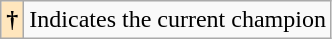<table class="wikitable">
<tr>
<th style="background-color:#ffe6bd">†</th>
<td>Indicates the current champion</td>
</tr>
</table>
